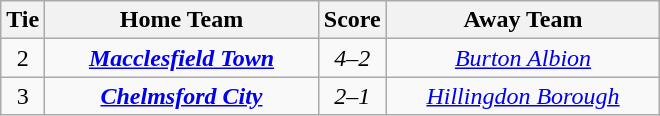<table class="wikitable" style="text-align:center;">
<tr>
<th width=20>Tie</th>
<th width=175>Home Team</th>
<th width=20>Score</th>
<th width=175>Away Team</th>
</tr>
<tr>
<td>2</td>
<td><strong><em><a href='#'>Macclesfield Town</a></em></strong></td>
<td><em>4–2</em></td>
<td><em><a href='#'>Burton Albion</a></em></td>
</tr>
<tr>
<td>3</td>
<td><strong><em><a href='#'>Chelmsford City</a></em></strong></td>
<td><em>2–1</em></td>
<td><em><a href='#'>Hillingdon Borough</a></em></td>
</tr>
</table>
